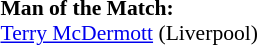<table width=100% style="font-size:90%">
<tr>
<td><br><strong>Man of the Match:</strong>
<br><a href='#'>Terry McDermott</a> (Liverpool)</td>
</tr>
</table>
